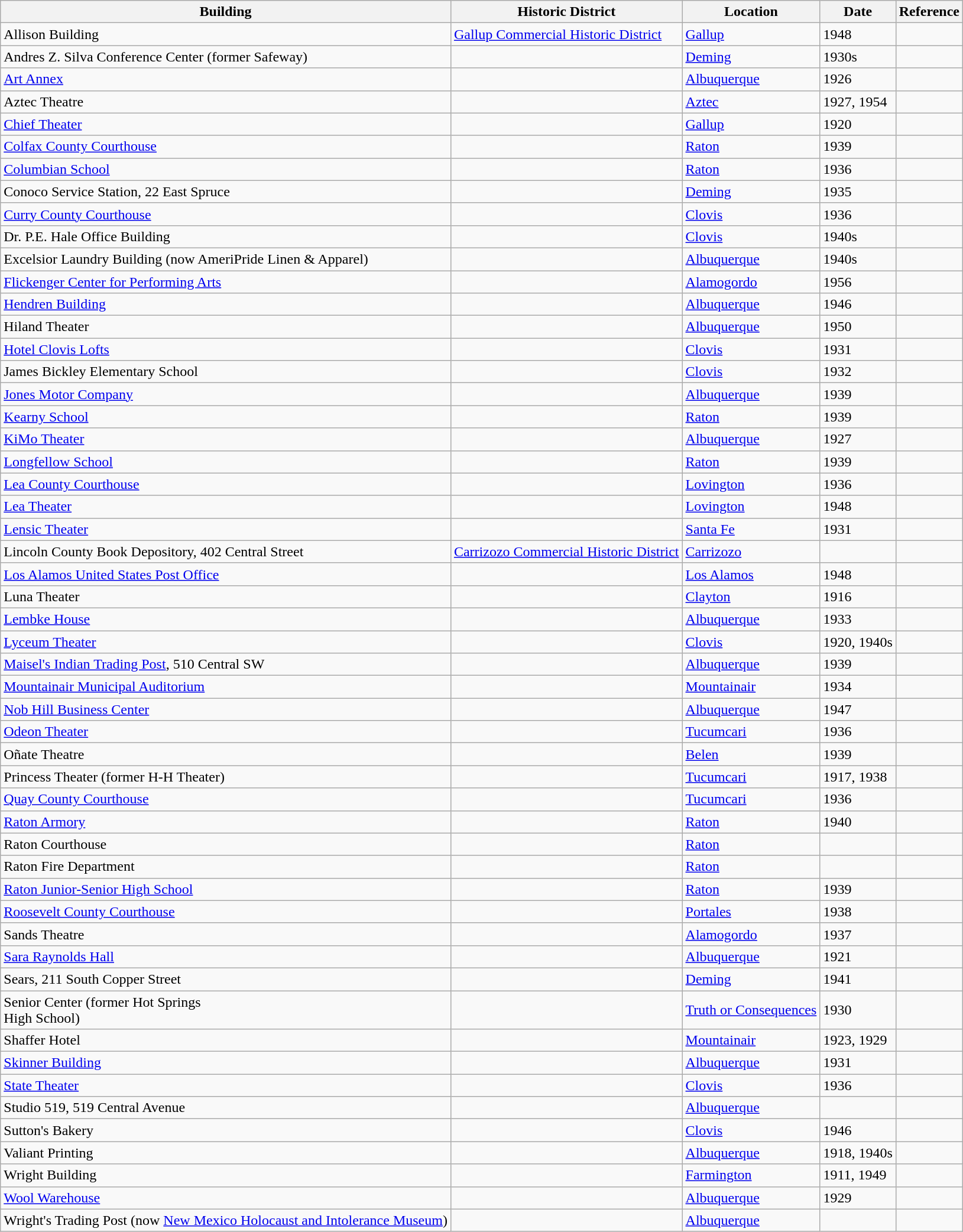<table class="wikitable sortable">
<tr>
<th>Building</th>
<th>Historic District</th>
<th>Location</th>
<th>Date</th>
<th>Reference</th>
</tr>
<tr>
<td>Allison Building</td>
<td><a href='#'>Gallup Commercial Historic District</a></td>
<td><a href='#'>Gallup</a></td>
<td>1948</td>
<td></td>
</tr>
<tr>
<td>Andres Z. Silva Conference Center (former Safeway)</td>
<td></td>
<td><a href='#'>Deming</a></td>
<td>1930s</td>
<td></td>
</tr>
<tr>
<td><a href='#'>Art Annex</a></td>
<td></td>
<td><a href='#'>Albuquerque</a></td>
<td>1926</td>
<td></td>
</tr>
<tr>
<td>Aztec Theatre</td>
<td></td>
<td><a href='#'>Aztec</a></td>
<td>1927, 1954</td>
<td></td>
</tr>
<tr>
<td><a href='#'>Chief Theater</a></td>
<td></td>
<td><a href='#'>Gallup</a></td>
<td>1920</td>
<td></td>
</tr>
<tr>
<td><a href='#'>Colfax County Courthouse</a></td>
<td></td>
<td><a href='#'>Raton</a></td>
<td>1939</td>
<td></td>
</tr>
<tr>
<td><a href='#'>Columbian School</a></td>
<td></td>
<td><a href='#'>Raton</a></td>
<td>1936</td>
<td></td>
</tr>
<tr>
<td>Conoco Service Station, 22 East Spruce</td>
<td></td>
<td><a href='#'>Deming</a></td>
<td>1935</td>
<td></td>
</tr>
<tr>
<td><a href='#'>Curry County Courthouse</a></td>
<td></td>
<td><a href='#'>Clovis</a></td>
<td>1936</td>
<td></td>
</tr>
<tr>
<td>Dr. P.E. Hale Office Building</td>
<td></td>
<td><a href='#'>Clovis</a></td>
<td>1940s</td>
<td></td>
</tr>
<tr>
<td>Excelsior Laundry Building (now AmeriPride Linen & Apparel)</td>
<td></td>
<td><a href='#'>Albuquerque</a></td>
<td>1940s</td>
<td></td>
</tr>
<tr>
<td><a href='#'>Flickenger Center for Performing Arts</a></td>
<td></td>
<td><a href='#'>Alamogordo</a></td>
<td>1956</td>
<td></td>
</tr>
<tr>
<td><a href='#'>Hendren Building</a></td>
<td></td>
<td><a href='#'>Albuquerque</a></td>
<td>1946</td>
<td></td>
</tr>
<tr>
<td>Hiland Theater</td>
<td></td>
<td><a href='#'>Albuquerque</a></td>
<td>1950</td>
<td></td>
</tr>
<tr>
<td><a href='#'>Hotel Clovis Lofts</a></td>
<td></td>
<td><a href='#'>Clovis</a></td>
<td>1931</td>
<td></td>
</tr>
<tr>
<td>James Bickley Elementary School</td>
<td></td>
<td><a href='#'>Clovis</a></td>
<td>1932</td>
<td></td>
</tr>
<tr>
<td><a href='#'>Jones Motor Company</a></td>
<td></td>
<td><a href='#'>Albuquerque</a></td>
<td>1939</td>
<td></td>
</tr>
<tr>
<td><a href='#'>Kearny School</a></td>
<td></td>
<td><a href='#'>Raton</a></td>
<td>1939</td>
<td></td>
</tr>
<tr>
<td><a href='#'>KiMo Theater</a></td>
<td></td>
<td><a href='#'>Albuquerque</a></td>
<td>1927</td>
<td></td>
</tr>
<tr>
<td><a href='#'>Longfellow School</a></td>
<td></td>
<td><a href='#'>Raton</a></td>
<td>1939</td>
<td></td>
</tr>
<tr>
<td><a href='#'>Lea County Courthouse</a></td>
<td></td>
<td><a href='#'>Lovington</a></td>
<td>1936</td>
<td></td>
</tr>
<tr>
<td><a href='#'>Lea Theater</a></td>
<td></td>
<td><a href='#'>Lovington</a></td>
<td>1948</td>
<td></td>
</tr>
<tr>
<td><a href='#'>Lensic Theater</a></td>
<td></td>
<td><a href='#'>Santa Fe</a></td>
<td>1931</td>
<td></td>
</tr>
<tr>
<td>Lincoln County Book Depository, 402 Central Street</td>
<td><a href='#'>Carrizozo Commercial Historic District</a></td>
<td><a href='#'>Carrizozo</a></td>
<td></td>
<td></td>
</tr>
<tr>
<td><a href='#'>Los Alamos United States Post Office</a></td>
<td></td>
<td><a href='#'>Los Alamos</a></td>
<td>1948</td>
<td></td>
</tr>
<tr>
<td>Luna Theater</td>
<td></td>
<td><a href='#'>Clayton</a></td>
<td>1916</td>
<td></td>
</tr>
<tr>
<td><a href='#'>Lembke House</a></td>
<td></td>
<td><a href='#'>Albuquerque</a></td>
<td>1933</td>
<td></td>
</tr>
<tr>
<td><a href='#'>Lyceum Theater</a></td>
<td></td>
<td><a href='#'>Clovis</a></td>
<td>1920, 1940s</td>
<td></td>
</tr>
<tr>
<td><a href='#'>Maisel's Indian Trading Post</a>, 510 Central SW</td>
<td></td>
<td><a href='#'>Albuquerque</a></td>
<td>1939</td>
<td></td>
</tr>
<tr>
<td><a href='#'>Mountainair Municipal Auditorium</a></td>
<td></td>
<td><a href='#'>Mountainair</a></td>
<td>1934</td>
<td></td>
</tr>
<tr>
<td><a href='#'>Nob Hill Business Center</a></td>
<td></td>
<td><a href='#'>Albuquerque</a></td>
<td>1947</td>
<td></td>
</tr>
<tr>
<td><a href='#'>Odeon Theater</a></td>
<td></td>
<td><a href='#'>Tucumcari</a></td>
<td>1936</td>
<td></td>
</tr>
<tr>
<td>Oñate Theatre</td>
<td></td>
<td><a href='#'>Belen</a></td>
<td>1939</td>
<td></td>
</tr>
<tr>
<td>Princess Theater (former H-H Theater)</td>
<td></td>
<td><a href='#'>Tucumcari</a></td>
<td>1917, 1938</td>
<td></td>
</tr>
<tr>
<td><a href='#'>Quay County Courthouse</a></td>
<td></td>
<td><a href='#'>Tucumcari</a></td>
<td>1936</td>
<td></td>
</tr>
<tr>
<td><a href='#'>Raton Armory</a></td>
<td></td>
<td><a href='#'>Raton</a></td>
<td>1940</td>
<td></td>
</tr>
<tr>
<td>Raton Courthouse</td>
<td></td>
<td><a href='#'>Raton</a></td>
<td></td>
<td></td>
</tr>
<tr>
<td>Raton Fire Department</td>
<td></td>
<td><a href='#'>Raton</a></td>
<td></td>
<td></td>
</tr>
<tr>
<td><a href='#'>Raton Junior-Senior High School</a></td>
<td></td>
<td><a href='#'>Raton</a></td>
<td>1939</td>
<td></td>
</tr>
<tr>
<td><a href='#'>Roosevelt County Courthouse</a></td>
<td></td>
<td><a href='#'>Portales</a></td>
<td>1938</td>
<td></td>
</tr>
<tr>
<td>Sands Theatre</td>
<td></td>
<td><a href='#'>Alamogordo</a></td>
<td>1937</td>
<td></td>
</tr>
<tr>
<td><a href='#'>Sara Raynolds Hall</a></td>
<td></td>
<td><a href='#'>Albuquerque</a></td>
<td>1921</td>
<td></td>
</tr>
<tr>
<td>Sears, 211 South Copper Street</td>
<td></td>
<td><a href='#'>Deming</a></td>
<td>1941</td>
<td></td>
</tr>
<tr>
<td>Senior Center (former Hot Springs<br>High School)</td>
<td></td>
<td><a href='#'>Truth or Consequences</a></td>
<td>1930</td>
<td></td>
</tr>
<tr>
<td>Shaffer Hotel</td>
<td></td>
<td><a href='#'>Mountainair</a></td>
<td>1923, 1929</td>
<td></td>
</tr>
<tr>
<td><a href='#'>Skinner Building</a></td>
<td></td>
<td><a href='#'>Albuquerque</a></td>
<td>1931</td>
<td></td>
</tr>
<tr>
<td><a href='#'>State Theater</a></td>
<td></td>
<td><a href='#'>Clovis</a></td>
<td>1936</td>
<td></td>
</tr>
<tr>
<td>Studio 519, 519 Central Avenue</td>
<td></td>
<td><a href='#'>Albuquerque</a></td>
<td></td>
<td></td>
</tr>
<tr>
<td>Sutton's Bakery</td>
<td></td>
<td><a href='#'>Clovis</a></td>
<td>1946</td>
<td></td>
</tr>
<tr>
<td>Valiant Printing</td>
<td></td>
<td><a href='#'>Albuquerque</a></td>
<td>1918, 1940s</td>
<td></td>
</tr>
<tr>
<td>Wright Building</td>
<td></td>
<td><a href='#'>Farmington</a></td>
<td>1911, 1949</td>
<td></td>
</tr>
<tr>
<td><a href='#'>Wool Warehouse</a></td>
<td></td>
<td><a href='#'>Albuquerque</a></td>
<td>1929</td>
<td></td>
</tr>
<tr>
<td>Wright's Trading Post (now <a href='#'>New Mexico Holocaust and Intolerance Museum</a>)</td>
<td></td>
<td><a href='#'>Albuquerque</a></td>
<td></td>
<td></td>
</tr>
</table>
